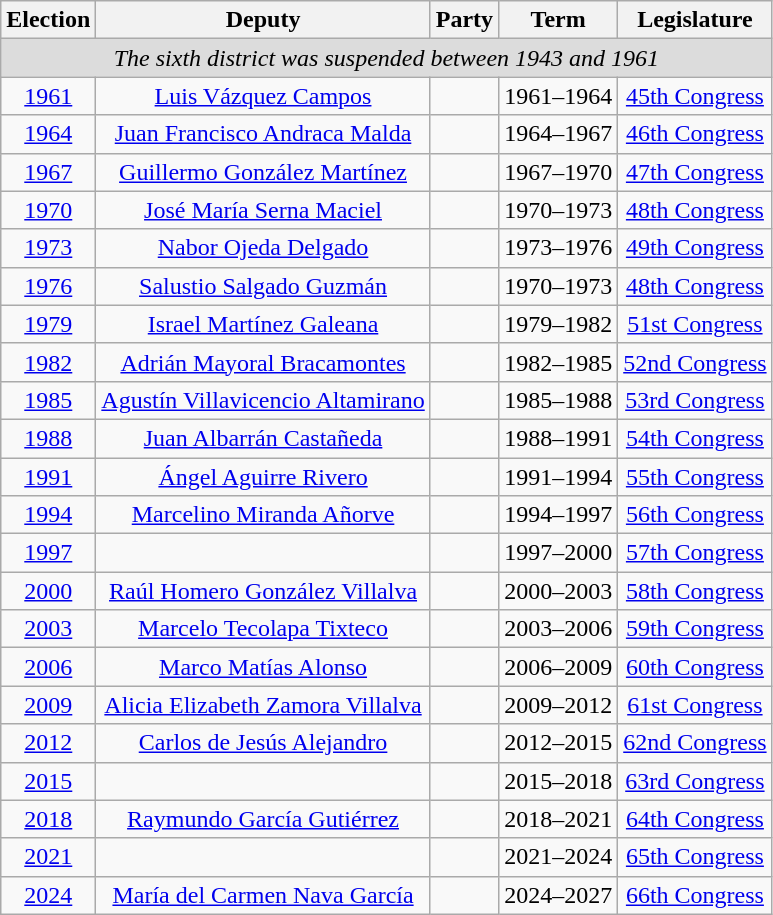<table class="wikitable sortable" style="text-align: center">
<tr>
<th>Election</th>
<th class="unsortable">Deputy</th>
<th class="unsortable">Party</th>
<th class="unsortable">Term</th>
<th class="unsortable">Legislature</th>
</tr>
<tr align=center style="background:Gainsboro;">
<td colspan=5> <em>The sixth district was suspended between 1943 and 1961</em></td>
</tr>
<tr>
<td><a href='#'>1961</a></td>
<td><a href='#'>Luis Vázquez Campos</a></td>
<td></td>
<td>1961–1964</td>
<td><a href='#'>45th Congress</a></td>
</tr>
<tr>
<td><a href='#'>1964</a></td>
<td><a href='#'>Juan Francisco Andraca Malda</a></td>
<td></td>
<td>1964–1967</td>
<td><a href='#'>46th Congress</a></td>
</tr>
<tr>
<td><a href='#'>1967</a></td>
<td><a href='#'>Guillermo González Martínez</a></td>
<td></td>
<td>1967–1970</td>
<td><a href='#'>47th Congress</a></td>
</tr>
<tr>
<td><a href='#'>1970</a></td>
<td><a href='#'>José María Serna Maciel</a></td>
<td></td>
<td>1970–1973</td>
<td><a href='#'>48th Congress</a></td>
</tr>
<tr>
<td><a href='#'>1973</a></td>
<td><a href='#'>Nabor Ojeda Delgado</a></td>
<td></td>
<td>1973–1976</td>
<td><a href='#'>49th Congress</a></td>
</tr>
<tr>
<td><a href='#'>1976</a></td>
<td><a href='#'>Salustio Salgado Guzmán</a></td>
<td></td>
<td>1970–1973</td>
<td><a href='#'>48th Congress</a></td>
</tr>
<tr>
<td><a href='#'>1979</a></td>
<td><a href='#'>Israel Martínez Galeana</a></td>
<td></td>
<td>1979–1982</td>
<td><a href='#'>51st Congress</a></td>
</tr>
<tr>
<td><a href='#'>1982</a></td>
<td><a href='#'>Adrián Mayoral Bracamontes</a></td>
<td></td>
<td>1982–1985</td>
<td><a href='#'>52nd Congress</a></td>
</tr>
<tr>
<td><a href='#'>1985</a></td>
<td><a href='#'>Agustín Villavicencio Altamirano</a></td>
<td></td>
<td>1985–1988</td>
<td><a href='#'>53rd Congress</a></td>
</tr>
<tr>
<td><a href='#'>1988</a></td>
<td><a href='#'>Juan Albarrán Castañeda</a></td>
<td></td>
<td>1988–1991</td>
<td><a href='#'>54th Congress</a></td>
</tr>
<tr>
<td><a href='#'>1991</a></td>
<td><a href='#'>Ángel Aguirre Rivero</a></td>
<td></td>
<td>1991–1994</td>
<td><a href='#'>55th Congress</a></td>
</tr>
<tr>
<td><a href='#'>1994</a></td>
<td><a href='#'>Marcelino Miranda Añorve</a></td>
<td></td>
<td>1994–1997</td>
<td><a href='#'>56th Congress</a></td>
</tr>
<tr>
<td><a href='#'>1997</a></td>
<td></td>
<td></td>
<td>1997–2000</td>
<td><a href='#'>57th Congress</a></td>
</tr>
<tr>
<td><a href='#'>2000</a></td>
<td><a href='#'>Raúl Homero González Villalva</a></td>
<td></td>
<td>2000–2003</td>
<td><a href='#'>58th Congress</a></td>
</tr>
<tr>
<td><a href='#'>2003</a></td>
<td><a href='#'>Marcelo Tecolapa Tixteco</a></td>
<td></td>
<td>2003–2006</td>
<td><a href='#'>59th Congress</a></td>
</tr>
<tr>
<td><a href='#'>2006</a></td>
<td><a href='#'>Marco Matías Alonso</a></td>
<td></td>
<td>2006–2009</td>
<td><a href='#'>60th Congress</a></td>
</tr>
<tr>
<td><a href='#'>2009</a></td>
<td><a href='#'>Alicia Elizabeth Zamora Villalva</a></td>
<td></td>
<td>2009–2012</td>
<td><a href='#'>61st Congress</a></td>
</tr>
<tr>
<td><a href='#'>2012</a></td>
<td><a href='#'>Carlos de Jesús Alejandro</a></td>
<td></td>
<td>2012–2015</td>
<td><a href='#'>62nd Congress</a></td>
</tr>
<tr>
<td><a href='#'>2015</a></td>
<td></td>
<td></td>
<td>2015–2018</td>
<td><a href='#'>63rd Congress</a></td>
</tr>
<tr>
<td><a href='#'>2018</a></td>
<td><a href='#'>Raymundo García Gutiérrez</a></td>
<td></td>
<td>2018–2021</td>
<td><a href='#'>64th Congress</a></td>
</tr>
<tr>
<td><a href='#'>2021</a></td>
<td></td>
<td></td>
<td>2021–2024</td>
<td><a href='#'>65th Congress</a></td>
</tr>
<tr>
<td><a href='#'>2024</a></td>
<td><a href='#'>María del Carmen Nava García</a></td>
<td></td>
<td>2024–2027</td>
<td><a href='#'>66th Congress</a></td>
</tr>
</table>
